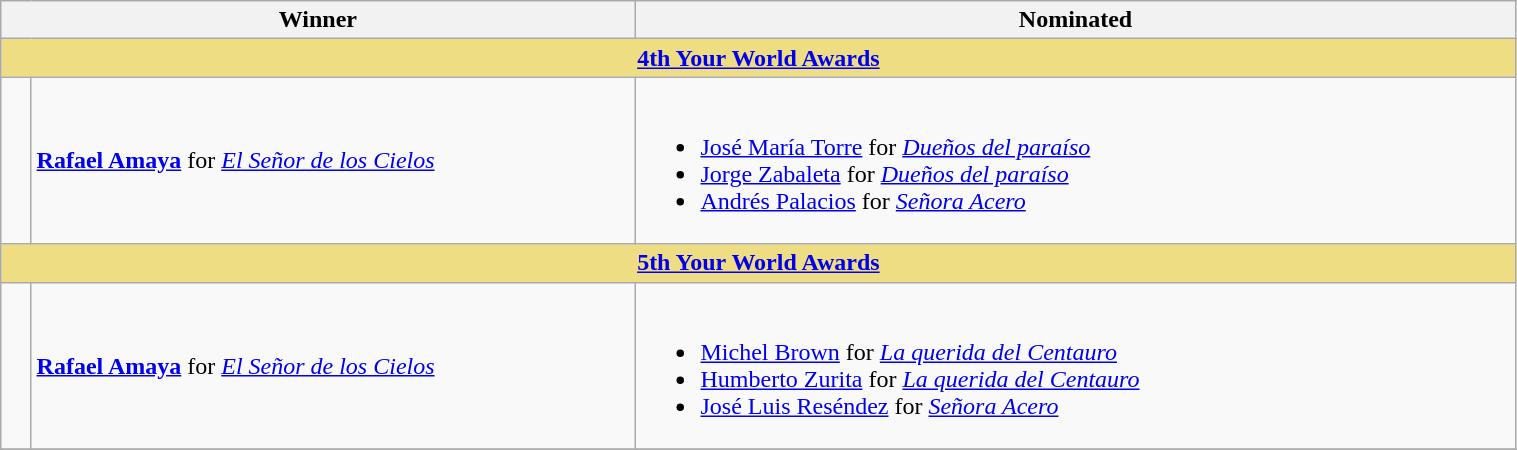<table class="wikitable" width=80%>
<tr align=center>
<th width="150px;" colspan=2; align="center">Winner</th>
<th width="580px;" align="center">Nominated</th>
</tr>
<tr>
<th colspan=9 style="background:#EEDD82;"  align="center"><a href='#'>4th Your World Awards</a></th>
</tr>
<tr>
<td width=2%></td>
<td><strong><a href='#'>Rafael Amaya</a></strong> for <em><a href='#'>El Señor de los Cielos</a></em></td>
<td><br><ul><li><a href='#'>José María Torre</a> for <em><a href='#'>Dueños del paraíso</a></em></li><li><a href='#'>Jorge Zabaleta</a> for <em><a href='#'>Dueños del paraíso</a></em></li><li><a href='#'>Andrés Palacios</a> for <em><a href='#'>Señora Acero</a></em></li></ul></td>
</tr>
<tr>
<th colspan=9 style="background:#EEDD82;"  align="center"><a href='#'>5th Your World Awards</a></th>
</tr>
<tr>
<td width=2%></td>
<td><strong><a href='#'>Rafael Amaya</a></strong> for <em><a href='#'>El Señor de los Cielos</a></em></td>
<td><br><ul><li><a href='#'>Michel Brown</a> for <em><a href='#'>La querida del Centauro</a></em></li><li><a href='#'>Humberto Zurita</a> for <em><a href='#'>La querida del Centauro</a></em></li><li><a href='#'>José Luis Reséndez</a> for <em><a href='#'>Señora Acero</a></em></li></ul></td>
</tr>
<tr>
</tr>
</table>
